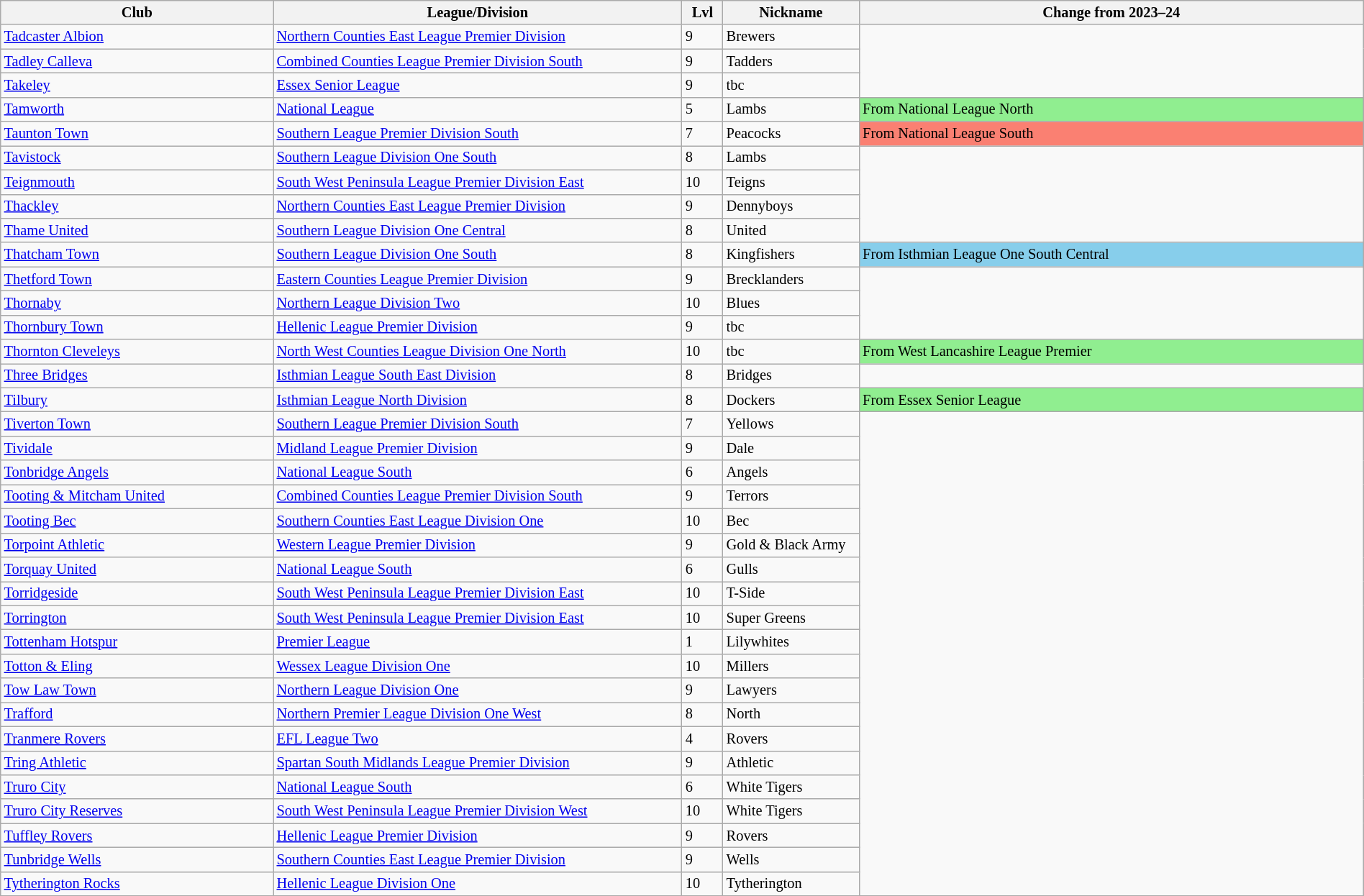<table class="wikitable sortable" width=100% style="font-size:85%">
<tr>
<th width=20%>Club</th>
<th width=30%>League/Division</th>
<th width=3%>Lvl</th>
<th width=10%>Nickname</th>
<th width=37%>Change from 2023–24</th>
</tr>
<tr>
<td><a href='#'>Tadcaster Albion</a></td>
<td><a href='#'>Northern Counties East League Premier Division</a></td>
<td>9</td>
<td>Brewers</td>
</tr>
<tr>
<td><a href='#'>Tadley Calleva</a></td>
<td><a href='#'>Combined Counties League Premier Division South</a></td>
<td>9</td>
<td>Tadders</td>
</tr>
<tr>
<td><a href='#'>Takeley</a></td>
<td><a href='#'>Essex Senior League</a></td>
<td>9</td>
<td>tbc</td>
</tr>
<tr>
<td><a href='#'>Tamworth</a></td>
<td><a href='#'>National League</a></td>
<td>5</td>
<td>Lambs</td>
<td style="background:lightgreen">From National League North</td>
</tr>
<tr>
<td><a href='#'>Taunton Town</a></td>
<td><a href='#'>Southern League Premier Division South</a></td>
<td>7</td>
<td>Peacocks</td>
<td style="background:salmon">From National League South</td>
</tr>
<tr>
<td><a href='#'>Tavistock</a></td>
<td><a href='#'>Southern League Division One South</a></td>
<td>8</td>
<td>Lambs</td>
</tr>
<tr>
<td><a href='#'>Teignmouth</a></td>
<td><a href='#'>South West Peninsula League Premier Division East</a></td>
<td>10</td>
<td>Teigns</td>
</tr>
<tr>
<td><a href='#'>Thackley</a></td>
<td><a href='#'>Northern Counties East League Premier Division</a></td>
<td>9</td>
<td>Dennyboys</td>
</tr>
<tr>
<td><a href='#'>Thame United</a></td>
<td><a href='#'>Southern League Division One Central</a></td>
<td>8</td>
<td>United</td>
</tr>
<tr>
<td><a href='#'>Thatcham Town</a></td>
<td><a href='#'>Southern League Division One South</a></td>
<td>8</td>
<td>Kingfishers</td>
<td style="background:skyblue">From Isthmian League One South Central</td>
</tr>
<tr>
<td><a href='#'>Thetford Town</a></td>
<td><a href='#'>Eastern Counties League Premier Division</a></td>
<td>9</td>
<td>Brecklanders</td>
</tr>
<tr>
<td><a href='#'>Thornaby</a></td>
<td><a href='#'>Northern League Division Two</a></td>
<td>10</td>
<td>Blues</td>
</tr>
<tr>
<td><a href='#'>Thornbury Town</a></td>
<td><a href='#'>Hellenic League Premier Division</a></td>
<td>9</td>
<td>tbc</td>
</tr>
<tr>
<td><a href='#'>Thornton Cleveleys</a></td>
<td><a href='#'>North West Counties League Division One North</a></td>
<td>10</td>
<td>tbc</td>
<td style="background:lightgreen">From West Lancashire League Premier</td>
</tr>
<tr>
<td><a href='#'>Three Bridges</a></td>
<td><a href='#'>Isthmian League South East Division</a></td>
<td>8</td>
<td>Bridges</td>
</tr>
<tr>
<td><a href='#'>Tilbury</a></td>
<td><a href='#'>Isthmian League North Division</a></td>
<td>8</td>
<td>Dockers</td>
<td style="background:lightgreen">From Essex Senior League</td>
</tr>
<tr>
<td><a href='#'>Tiverton Town</a></td>
<td><a href='#'>Southern League Premier Division South</a></td>
<td>7</td>
<td>Yellows</td>
</tr>
<tr>
<td><a href='#'>Tividale</a></td>
<td><a href='#'>Midland League Premier Division</a></td>
<td>9</td>
<td>Dale</td>
</tr>
<tr>
<td><a href='#'>Tonbridge Angels</a></td>
<td><a href='#'>National League South</a></td>
<td>6</td>
<td>Angels</td>
</tr>
<tr>
<td><a href='#'>Tooting & Mitcham United</a></td>
<td><a href='#'>Combined Counties League Premier Division South</a></td>
<td>9</td>
<td>Terrors</td>
</tr>
<tr>
<td><a href='#'>Tooting Bec</a></td>
<td><a href='#'>Southern Counties East League Division One</a></td>
<td>10</td>
<td>Bec</td>
</tr>
<tr>
<td><a href='#'>Torpoint Athletic</a></td>
<td><a href='#'>Western League Premier Division</a></td>
<td>9</td>
<td>Gold & Black Army</td>
</tr>
<tr>
<td><a href='#'>Torquay United</a></td>
<td><a href='#'>National League South</a></td>
<td>6</td>
<td>Gulls</td>
</tr>
<tr>
<td><a href='#'>Torridgeside</a></td>
<td><a href='#'>South West Peninsula League Premier Division East</a></td>
<td>10</td>
<td>T-Side</td>
</tr>
<tr>
<td><a href='#'>Torrington</a></td>
<td><a href='#'>South West Peninsula League Premier Division East</a></td>
<td>10</td>
<td>Super Greens</td>
</tr>
<tr>
<td><a href='#'>Tottenham Hotspur</a></td>
<td><a href='#'>Premier League</a></td>
<td>1</td>
<td>Lilywhites</td>
</tr>
<tr>
<td><a href='#'>Totton & Eling</a></td>
<td><a href='#'>Wessex League Division One</a></td>
<td>10</td>
<td>Millers</td>
</tr>
<tr>
<td><a href='#'>Tow Law Town</a></td>
<td><a href='#'>Northern League Division One</a></td>
<td>9</td>
<td>Lawyers</td>
</tr>
<tr>
<td><a href='#'>Trafford</a></td>
<td><a href='#'>Northern Premier League Division One West</a></td>
<td>8</td>
<td>North</td>
</tr>
<tr>
<td><a href='#'>Tranmere Rovers</a></td>
<td><a href='#'>EFL League Two</a></td>
<td>4</td>
<td>Rovers</td>
</tr>
<tr>
<td><a href='#'>Tring Athletic</a></td>
<td><a href='#'>Spartan South Midlands League Premier Division</a></td>
<td>9</td>
<td>Athletic</td>
</tr>
<tr>
<td><a href='#'>Truro City</a></td>
<td><a href='#'>National League South</a></td>
<td>6</td>
<td>White Tigers</td>
</tr>
<tr>
<td><a href='#'>Truro City Reserves</a></td>
<td><a href='#'>South West Peninsula League Premier Division West</a></td>
<td>10</td>
<td>White Tigers</td>
</tr>
<tr>
<td><a href='#'>Tuffley Rovers</a></td>
<td><a href='#'>Hellenic League Premier Division</a></td>
<td>9</td>
<td>Rovers</td>
</tr>
<tr>
<td><a href='#'>Tunbridge Wells</a></td>
<td><a href='#'>Southern Counties East League Premier Division</a></td>
<td>9</td>
<td>Wells</td>
</tr>
<tr>
<td><a href='#'>Tytherington Rocks</a></td>
<td><a href='#'>Hellenic League Division One</a></td>
<td>10</td>
<td>Tytherington</td>
</tr>
<tr>
</tr>
</table>
